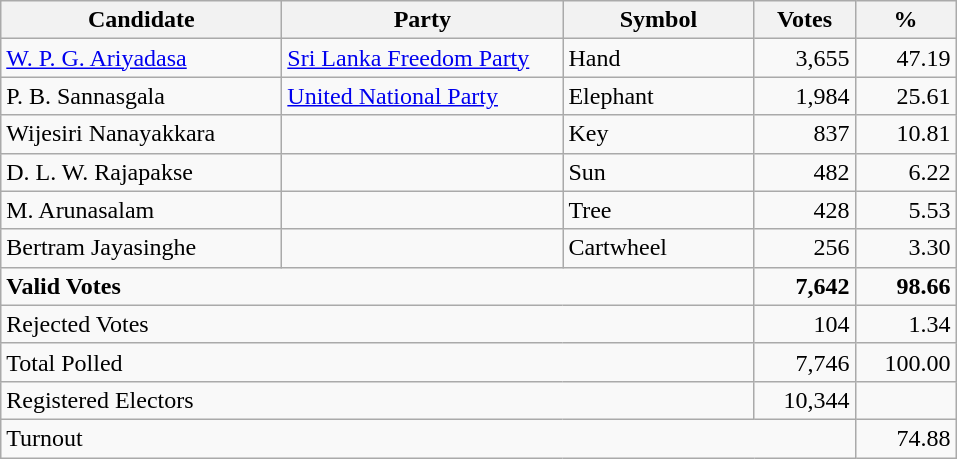<table class="wikitable" border="1" style="text-align:right;">
<tr>
<th align=left width="180">Candidate</th>
<th align=left width="180">Party</th>
<th align=left width="120">Symbol</th>
<th align=left width="60">Votes</th>
<th align=left width="60">%</th>
</tr>
<tr>
<td align=left><a href='#'>W. P. G. Ariyadasa</a></td>
<td align=left><a href='#'>Sri Lanka Freedom Party</a></td>
<td align=left>Hand</td>
<td align=right>3,655</td>
<td align=right>47.19</td>
</tr>
<tr>
<td align=left>P. B. Sannasgala</td>
<td align=left><a href='#'>United National Party</a></td>
<td align=left>Elephant</td>
<td align=right>1,984</td>
<td align=right>25.61</td>
</tr>
<tr>
<td align=left>Wijesiri Nanayakkara</td>
<td></td>
<td align=left>Key</td>
<td align=right>837</td>
<td align=right>10.81</td>
</tr>
<tr>
<td align=left>D. L. W. Rajapakse</td>
<td></td>
<td align=left>Sun</td>
<td align=right>482</td>
<td align=right>6.22</td>
</tr>
<tr>
<td align=left>M. Arunasalam</td>
<td></td>
<td align=left>Tree</td>
<td align=right>428</td>
<td align=right>5.53</td>
</tr>
<tr>
<td align=left>Bertram Jayasinghe</td>
<td></td>
<td align=left>Cartwheel</td>
<td align=right>256</td>
<td align=right>3.30</td>
</tr>
<tr>
<td align=left colspan=3><strong>Valid Votes</strong></td>
<td align=right><strong>7,642</strong></td>
<td align=right><strong>98.66</strong></td>
</tr>
<tr>
<td align=left colspan=3>Rejected Votes</td>
<td align=right>104</td>
<td align=right>1.34</td>
</tr>
<tr>
<td align=left colspan=3>Total Polled</td>
<td align=right>7,746</td>
<td align=right>100.00</td>
</tr>
<tr>
<td align=left colspan=3>Registered Electors</td>
<td align=right>10,344</td>
<td></td>
</tr>
<tr>
<td align=left colspan=4>Turnout</td>
<td align=right>74.88</td>
</tr>
</table>
